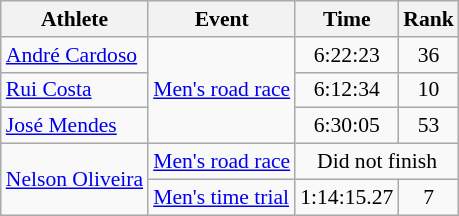<table class="wikitable" style="font-size:90%">
<tr>
<th>Athlete</th>
<th>Event</th>
<th>Time</th>
<th>Rank</th>
</tr>
<tr align=center>
<td align=left><a href='#'>André Cardoso</a></td>
<td align=left rowspan=3><a href='#'>Men's road race</a></td>
<td>6:22:23</td>
<td>36</td>
</tr>
<tr align=center>
<td align=left><a href='#'>Rui Costa</a></td>
<td>6:12:34</td>
<td>10</td>
</tr>
<tr align=center>
<td align=left><a href='#'>José Mendes</a></td>
<td>6:30:05</td>
<td>53</td>
</tr>
<tr align=center>
<td align=left rowspan=2><a href='#'>Nelson Oliveira</a></td>
<td align=left><a href='#'>Men's road race</a></td>
<td colspan=2>Did not finish</td>
</tr>
<tr align=center>
<td align=left><a href='#'>Men's time trial</a></td>
<td>1:14:15.27</td>
<td>7</td>
</tr>
</table>
